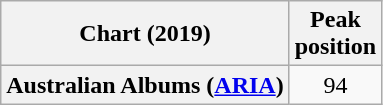<table class="wikitable plainrowheaders" style="text-align:center">
<tr>
<th scope="col">Chart (2019)</th>
<th scope="col">Peak<br>position</th>
</tr>
<tr>
<th scope="row">Australian Albums (<a href='#'>ARIA</a>)</th>
<td>94</td>
</tr>
</table>
